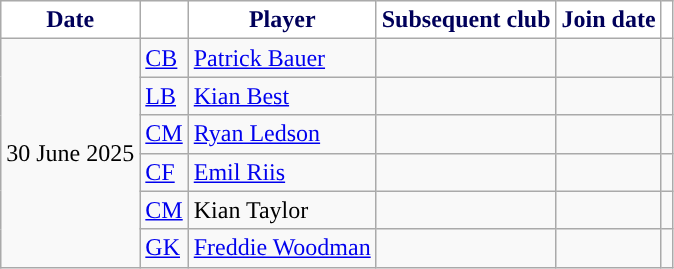<table class="wikitable plainrowheaders sortable">
<tr>
<th style="background-color:#ffffff;color:#00005a; ">Date</th>
<th style="background-color:#ffffff;color:#00005a; "></th>
<th style="background-color:#ffffff;color:#00005a; ">Player</th>
<th style="background-color:#ffffff;color:#00005a; ">Subsequent club</th>
<th style="background-color:#ffffff;color:#00005a; ">Join date</th>
<th style="background-color:#ffffff;color:#00005a; "></th>
</tr>
<tr>
<td rowspan="6">30 June 2025</td>
<td><a href='#'>CB</a></td>
<td> <a href='#'>Patrick Bauer</a></td>
<td></td>
<td></td>
<td></td>
</tr>
<tr>
<td><a href='#'>LB</a></td>
<td> <a href='#'>Kian Best</a></td>
<td></td>
<td></td>
<td></td>
</tr>
<tr>
<td><a href='#'>CM</a></td>
<td> <a href='#'>Ryan Ledson</a></td>
<td></td>
<td></td>
<td></td>
</tr>
<tr>
<td><a href='#'>CF</a></td>
<td> <a href='#'>Emil Riis</a></td>
<td></td>
<td></td>
<td></td>
</tr>
<tr>
<td><a href='#'>CM</a></td>
<td> Kian Taylor</td>
<td></td>
<td></td>
<td></td>
</tr>
<tr>
<td><a href='#'>GK</a></td>
<td> <a href='#'>Freddie Woodman</a></td>
<td></td>
<td></td>
<td></td>
</tr>
</table>
